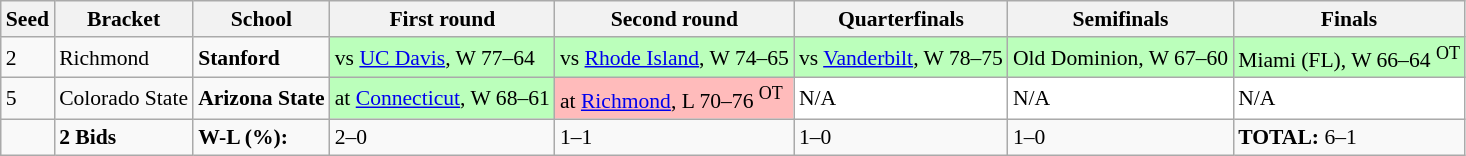<table class="sortable wikitable" style="white-space:nowrap; font-size:90%;">
<tr>
<th>Seed</th>
<th>Bracket</th>
<th>School</th>
<th>First round</th>
<th>Second round</th>
<th>Quarterfinals</th>
<th>Semifinals</th>
<th>Finals</th>
</tr>
<tr>
<td>2</td>
<td>Richmond</td>
<td><strong>Stanford</strong></td>
<td style="background:#bfb;">vs <a href='#'>UC Davis</a>, W 77–64</td>
<td style="background:#bfb;">vs <a href='#'>Rhode Island</a>, W 74–65</td>
<td style="background:#bfb;">vs <a href='#'>Vanderbilt</a>, W 78–75</td>
<td style="background:#bfb;">Old Dominion, W 67–60</td>
<td style="background:#bfb;">Miami (FL), W 66–64 <sup>OT</sup></td>
</tr>
<tr>
<td>5</td>
<td>Colorado State</td>
<td><strong>Arizona State</strong></td>
<td style="background:#bfb;">at <a href='#'>Connecticut</a>, W 68–61</td>
<td style="background:#fbb;">at <a href='#'>Richmond</a>, L 70–76 <sup>OT</sup></td>
<td style="background:#fff;">N/A</td>
<td style="background:#fff;">N/A</td>
<td style="background:#fff;">N/A</td>
</tr>
<tr>
<td></td>
<td><strong>2 Bids</strong></td>
<td><strong>W-L (%):</strong></td>
<td>2–0 </td>
<td>1–1 </td>
<td>1–0 </td>
<td>1–0 </td>
<td><strong>TOTAL:</strong> 6–1 </td>
</tr>
</table>
